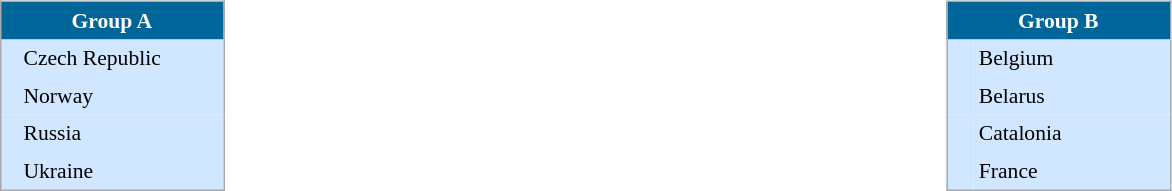<table width="100%">
<tr>
<td valign="top" width="50%"><br><table align=center cellpadding="4" cellspacing="0" style="background: #f9f9f9; border: 1px #aaa solid; border-collapse: collapse; font-size: 90%;" width=150>
<tr align=center bgcolor=#006699 style="color:white;">
<th width=100% colspan=2>Group A</th>
</tr>
<tr align=center bgcolor=#D0E7FF>
<td></td>
<td align=left> Czech Republic</td>
</tr>
<tr align=center bgcolor=#D0E7FF>
<td></td>
<td align=left> Norway</td>
</tr>
<tr align=center bgcolor=#D0E7FF>
<td></td>
<td align=left> Russia</td>
</tr>
<tr align=center bgcolor=#D0E7FF>
<td></td>
<td align=left> Ukraine</td>
</tr>
</table>
</td>
<td valign="top" width="50%"><br><table align=center cellpadding="4" cellspacing="0" style="background: #f9f9f9; border: 1px #aaa solid; border-collapse: collapse; font-size: 90%;" width=150>
<tr align=center bgcolor=#006699 style="color:white;">
<th width=100% colspan=2>Group B</th>
</tr>
<tr align=center bgcolor=#D0E7FF>
<td></td>
<td align=left> Belgium</td>
</tr>
<tr align=center bgcolor=#D0E7FF>
<td></td>
<td align=left> Belarus</td>
</tr>
<tr align=center bgcolor=#D0E7FF>
<td></td>
<td align=left> Catalonia</td>
</tr>
<tr align=center bgcolor=#D0E7FF>
<td></td>
<td align=left> France</td>
</tr>
</table>
</td>
</tr>
</table>
